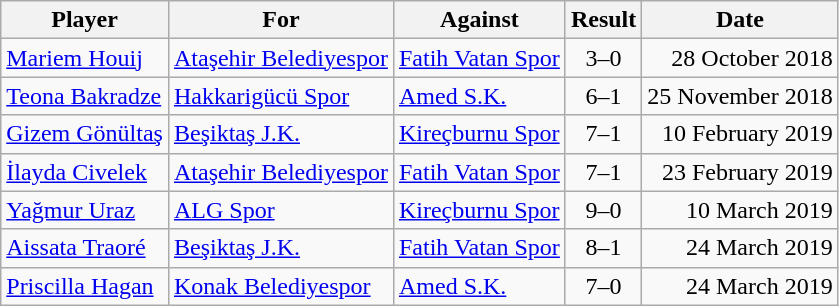<table class=wikitable>
<tr>
<th>Player</th>
<th>For</th>
<th>Against</th>
<th>Result</th>
<th>Date</th>
</tr>
<tr>
<td> <a href='#'>Mariem Houij</a></td>
<td><a href='#'>Ataşehir Belediyespor</a></td>
<td><a href='#'>Fatih Vatan Spor</a></td>
<td style="text-align:center">3–0</td>
<td style="text-align:right">28 October 2018</td>
</tr>
<tr>
<td> <a href='#'>Teona Bakradze</a></td>
<td><a href='#'>Hakkarigücü Spor</a></td>
<td><a href='#'>Amed S.K.</a></td>
<td style="text-align:center">6–1</td>
<td style="text-align:right">25 November 2018</td>
</tr>
<tr>
<td> <a href='#'>Gizem Gönültaş</a></td>
<td><a href='#'>Beşiktaş J.K.</a></td>
<td><a href='#'>Kireçburnu Spor</a></td>
<td style="text-align:center">7–1</td>
<td style="text-align:right">10 February 2019</td>
</tr>
<tr>
<td> <a href='#'>İlayda Civelek</a></td>
<td><a href='#'>Ataşehir Belediyespor</a></td>
<td><a href='#'>Fatih Vatan Spor</a></td>
<td style="text-align:center">7–1</td>
<td style="text-align:right">23 February 2019</td>
</tr>
<tr>
<td> <a href='#'>Yağmur Uraz</a></td>
<td><a href='#'>ALG Spor</a></td>
<td><a href='#'>Kireçburnu Spor</a></td>
<td style="text-align:center">9–0</td>
<td style="text-align:right">10 March 2019</td>
</tr>
<tr>
<td> <a href='#'>Aissata Traoré</a></td>
<td><a href='#'>Beşiktaş J.K.</a></td>
<td><a href='#'>Fatih Vatan Spor</a></td>
<td style="text-align:center">8–1</td>
<td style="text-align:right">24 March 2019</td>
</tr>
<tr>
<td> <a href='#'>Priscilla Hagan</a></td>
<td><a href='#'>Konak Belediyespor</a></td>
<td><a href='#'>Amed S.K.</a></td>
<td style="text-align:center">7–0</td>
<td style="text-align:right">24 March 2019</td>
</tr>
</table>
